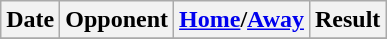<table class="wikitable">
<tr>
<th>Date</th>
<th>Opponent</th>
<th><a href='#'>Home</a>/<a href='#'>Away</a></th>
<th>Result</th>
</tr>
<tr>
</tr>
</table>
